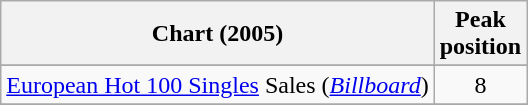<table class="wikitable sortable">
<tr>
<th>Chart (2005)</th>
<th>Peak<br>position</th>
</tr>
<tr>
</tr>
<tr>
<td><a href='#'>European Hot 100 Singles</a> Sales (<em><a href='#'>Billboard</a></em>)</td>
<td align=center>8</td>
</tr>
<tr>
</tr>
<tr>
</tr>
<tr>
</tr>
</table>
